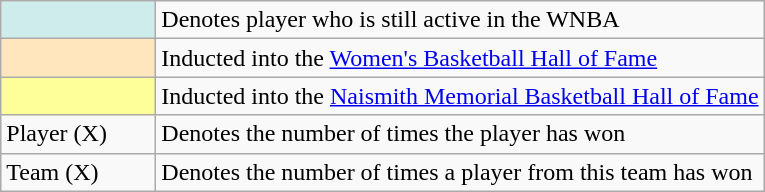<table class="wikitable">
<tr>
<td style="background-color:#CFECEC; border:1px solid #aaaaaa; width:6em"></td>
<td>Denotes player who is still active in the WNBA</td>
</tr>
<tr>
<td style="background-color:#FFE6BD; border:1px solid #aaaaaa; width:6em"></td>
<td>Inducted into the <a href='#'>Women's Basketball Hall of Fame</a></td>
</tr>
<tr>
<td style="background-color:#FFFF99; border:1px solid #aaaaaa; width:6em"></td>
<td>Inducted into the <a href='#'>Naismith Memorial Basketball Hall of Fame</a></td>
</tr>
<tr>
<td>Player (X)</td>
<td>Denotes the number of times the player has won</td>
</tr>
<tr>
<td>Team (X)</td>
<td>Denotes the number of times a player from this team has won</td>
</tr>
</table>
